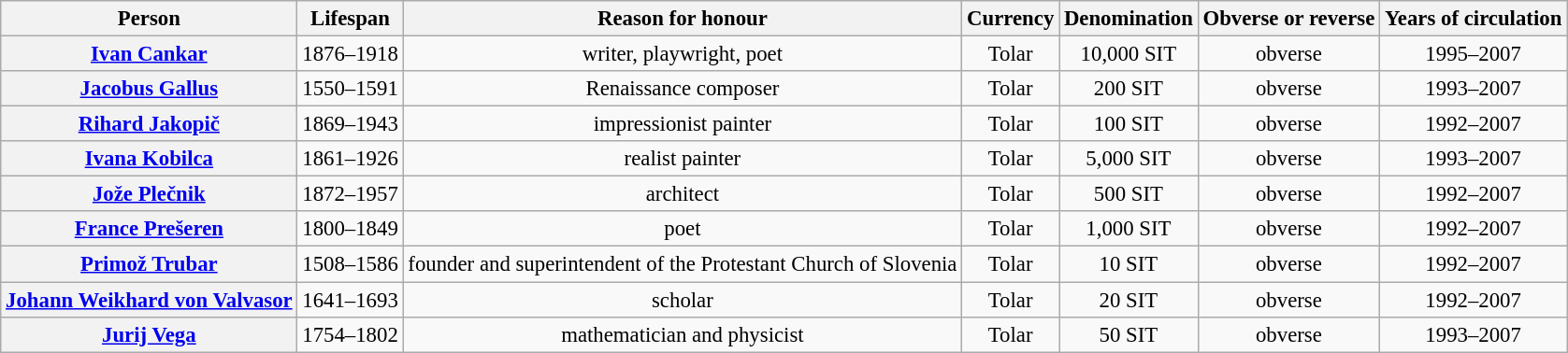<table class="wikitable" style="font-size:95%; text-align:center;">
<tr>
<th>Person</th>
<th>Lifespan</th>
<th>Reason for honour</th>
<th>Currency</th>
<th>Denomination</th>
<th>Obverse or reverse</th>
<th>Years of circulation</th>
</tr>
<tr>
<th><a href='#'>Ivan Cankar</a></th>
<td>1876–1918</td>
<td>writer, playwright, poet</td>
<td>Tolar</td>
<td>10,000 SIT</td>
<td>obverse</td>
<td>1995–2007</td>
</tr>
<tr>
<th><a href='#'>Jacobus Gallus</a></th>
<td>1550–1591</td>
<td>Renaissance composer</td>
<td>Tolar</td>
<td>200 SIT</td>
<td>obverse</td>
<td>1993–2007</td>
</tr>
<tr>
<th><a href='#'>Rihard Jakopič</a></th>
<td>1869–1943</td>
<td>impressionist painter</td>
<td>Tolar</td>
<td>100 SIT</td>
<td>obverse</td>
<td>1992–2007</td>
</tr>
<tr>
<th><a href='#'>Ivana Kobilca</a></th>
<td>1861–1926</td>
<td>realist painter</td>
<td>Tolar</td>
<td>5,000 SIT</td>
<td>obverse</td>
<td>1993–2007</td>
</tr>
<tr>
<th><a href='#'>Jože Plečnik</a></th>
<td>1872–1957</td>
<td>architect</td>
<td>Tolar</td>
<td>500 SIT</td>
<td>obverse</td>
<td>1992–2007</td>
</tr>
<tr>
<th><a href='#'>France Prešeren</a></th>
<td>1800–1849</td>
<td>poet</td>
<td>Tolar</td>
<td>1,000 SIT</td>
<td>obverse</td>
<td>1992–2007</td>
</tr>
<tr>
<th><a href='#'>Primož Trubar</a></th>
<td>1508–1586</td>
<td>founder and superintendent of the Protestant Church of Slovenia</td>
<td>Tolar</td>
<td>10 SIT</td>
<td>obverse</td>
<td>1992–2007</td>
</tr>
<tr>
<th><a href='#'>Johann Weikhard von Valvasor</a></th>
<td>1641–1693</td>
<td>scholar</td>
<td>Tolar</td>
<td>20 SIT</td>
<td>obverse</td>
<td>1992–2007</td>
</tr>
<tr>
<th><a href='#'>Jurij Vega</a></th>
<td>1754–1802</td>
<td>mathematician and physicist</td>
<td>Tolar</td>
<td>50 SIT</td>
<td>obverse</td>
<td>1993–2007</td>
</tr>
</table>
